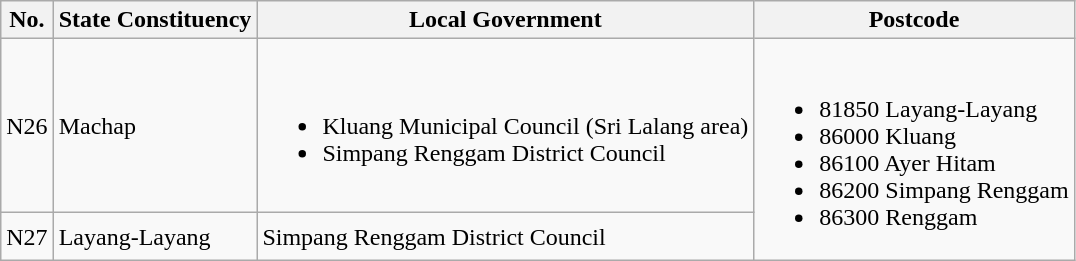<table class="wikitable">
<tr>
<th>No.</th>
<th>State Constituency</th>
<th>Local Government</th>
<th>Postcode</th>
</tr>
<tr>
<td>N26</td>
<td>Machap</td>
<td><br><ul><li>Kluang Municipal Council (Sri Lalang area)</li><li>Simpang Renggam District Council</li></ul></td>
<td rowspan="2"><br><ul><li>81850 Layang-Layang</li><li>86000 Kluang</li><li>86100 Ayer Hitam</li><li>86200 Simpang Renggam</li><li>86300 Renggam</li></ul></td>
</tr>
<tr>
<td>N27</td>
<td>Layang-Layang</td>
<td>Simpang Renggam District Council</td>
</tr>
</table>
